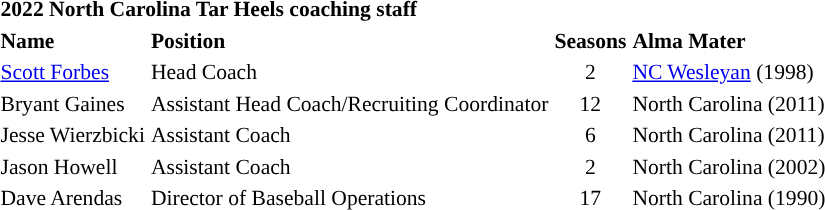<table class="toccolours" style="text-align: left; font-size:90%;">
<tr>
<th colspan="9">2022 North Carolina Tar Heels coaching staff</th>
</tr>
<tr>
<th>Name</th>
<th>Position</th>
<th>Seasons</th>
<th>Alma Mater</th>
</tr>
<tr>
<td><a href='#'>Scott Forbes</a></td>
<td>Head Coach</td>
<td align=center>2</td>
<td><a href='#'>NC Wesleyan</a> (1998)</td>
</tr>
<tr>
<td>Bryant Gaines</td>
<td>Assistant Head Coach/Recruiting Coordinator</td>
<td align=center>12</td>
<td>North Carolina (2011)</td>
</tr>
<tr>
<td>Jesse Wierzbicki</td>
<td>Assistant Coach</td>
<td align=center>6</td>
<td>North Carolina (2011)</td>
</tr>
<tr>
<td>Jason Howell</td>
<td>Assistant Coach</td>
<td align=center>2</td>
<td>North Carolina (2002)</td>
</tr>
<tr>
<td>Dave Arendas</td>
<td>Director of Baseball Operations</td>
<td align=center>17</td>
<td>North Carolina (1990)</td>
</tr>
</table>
